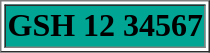<table border="1">
<tr size="45"  style="font-size:16pt; text-align:center; color:black;">
<td style="background:#00A693; "><strong>GSH 12 34567</strong></td>
</tr>
</table>
